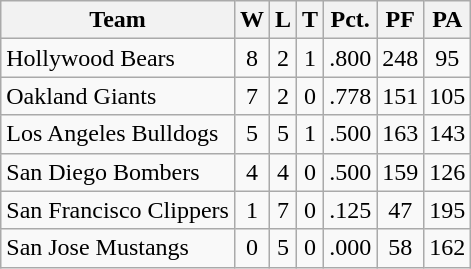<table class="wikitable">
<tr>
<th>Team</th>
<th>W</th>
<th>L</th>
<th>T</th>
<th>Pct.</th>
<th>PF</th>
<th>PA</th>
</tr>
<tr align="center">
<td align="left">Hollywood Bears</td>
<td>8</td>
<td>2</td>
<td>1</td>
<td>.800</td>
<td>248</td>
<td>95</td>
</tr>
<tr align="center">
<td align="left">Oakland Giants</td>
<td>7</td>
<td>2</td>
<td>0</td>
<td>.778</td>
<td>151</td>
<td>105</td>
</tr>
<tr align="center">
<td align="left">Los Angeles Bulldogs</td>
<td>5</td>
<td>5</td>
<td>1</td>
<td>.500</td>
<td>163</td>
<td>143</td>
</tr>
<tr align="center">
<td align="left">San Diego Bombers</td>
<td>4</td>
<td>4</td>
<td>0</td>
<td>.500</td>
<td>159</td>
<td>126</td>
</tr>
<tr align="center">
<td align="left">San Francisco Clippers</td>
<td>1</td>
<td>7</td>
<td>0</td>
<td>.125</td>
<td>47</td>
<td>195</td>
</tr>
<tr align="center">
<td align="left">San Jose Mustangs</td>
<td>0</td>
<td>5</td>
<td>0</td>
<td>.000</td>
<td>58</td>
<td>162</td>
</tr>
</table>
